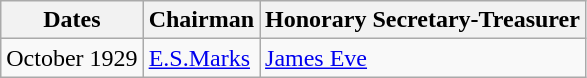<table class="wikitable">
<tr>
<th>Dates</th>
<th>Chairman</th>
<th>Honorary Secretary-Treasurer</th>
</tr>
<tr>
<td>October 1929</td>
<td><a href='#'>E.S.Marks</a></td>
<td><a href='#'>James Eve</a></td>
</tr>
</table>
